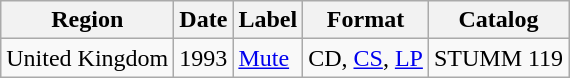<table class="wikitable">
<tr>
<th>Region</th>
<th>Date</th>
<th>Label</th>
<th>Format</th>
<th>Catalog</th>
</tr>
<tr>
<td>United Kingdom</td>
<td>1993</td>
<td><a href='#'>Mute</a></td>
<td>CD, <a href='#'>CS</a>, <a href='#'>LP</a></td>
<td>STUMM 119</td>
</tr>
</table>
